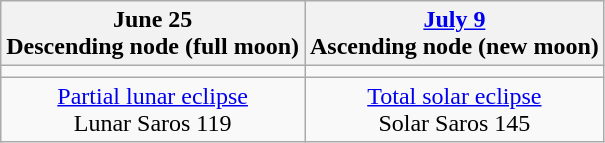<table class="wikitable">
<tr>
<th>June 25<br>Descending node (full moon)</th>
<th><a href='#'>July 9</a><br>Ascending node (new moon)</th>
</tr>
<tr>
<td></td>
<td></td>
</tr>
<tr align=center>
<td><a href='#'>Partial lunar eclipse</a><br>Lunar Saros 119</td>
<td><a href='#'>Total solar eclipse</a><br>Solar Saros 145</td>
</tr>
</table>
